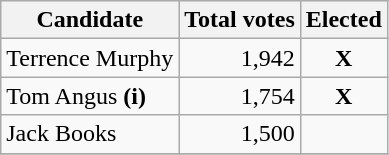<table class="wikitable">
<tr bgcolor="#EEEEEE">
<th align="left">Candidate</th>
<th align="right">Total votes</th>
<th align="right">Elected</th>
</tr>
<tr>
<td align="left">Terrence Murphy</td>
<td align="right">1,942</td>
<td align="center"><strong>X</strong></td>
</tr>
<tr>
<td align="left">Tom Angus <strong>(i)</strong></td>
<td align="right">1,754</td>
<td align="center"><strong>X</strong></td>
</tr>
<tr>
<td align="left">Jack Books</td>
<td align="right">1,500</td>
<td align="right"></td>
</tr>
<tr>
</tr>
</table>
